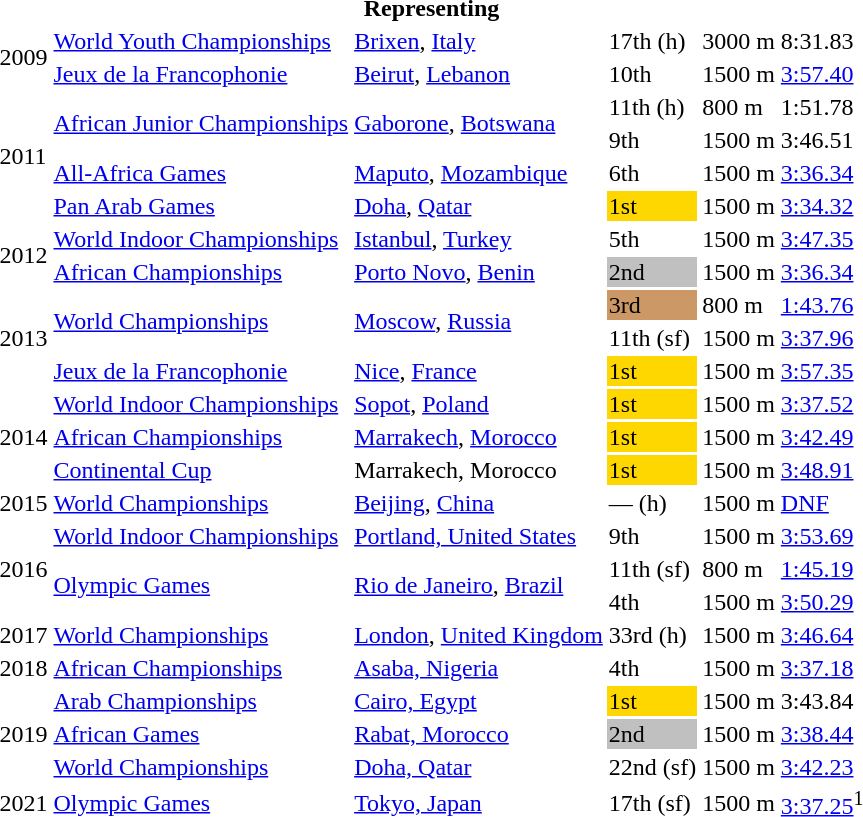<table>
<tr>
<th colspan=6>Representing </th>
</tr>
<tr>
<td rowspan=2>2009</td>
<td><a href='#'>World Youth Championships</a></td>
<td><a href='#'>Brixen</a>, <a href='#'>Italy</a></td>
<td>17th (h)</td>
<td>3000 m</td>
<td>8:31.83</td>
</tr>
<tr>
<td><a href='#'>Jeux de la Francophonie</a></td>
<td><a href='#'>Beirut</a>, <a href='#'>Lebanon</a></td>
<td>10th</td>
<td>1500 m</td>
<td><a href='#'>3:57.40</a></td>
</tr>
<tr>
<td rowspan=4>2011</td>
<td rowspan=2><a href='#'>African Junior Championships</a></td>
<td rowspan=2><a href='#'>Gaborone</a>, <a href='#'>Botswana</a></td>
<td>11th (h)</td>
<td>800 m</td>
<td>1:51.78</td>
</tr>
<tr>
<td>9th</td>
<td>1500 m</td>
<td>3:46.51</td>
</tr>
<tr>
<td><a href='#'>All-Africa Games</a></td>
<td><a href='#'>Maputo</a>, <a href='#'>Mozambique</a></td>
<td>6th</td>
<td>1500 m</td>
<td><a href='#'>3:36.34</a></td>
</tr>
<tr>
<td><a href='#'>Pan Arab Games</a></td>
<td><a href='#'>Doha</a>, <a href='#'>Qatar</a></td>
<td bgcolor=gold>1st</td>
<td>1500 m</td>
<td><a href='#'>3:34.32</a></td>
</tr>
<tr>
<td rowspan=2>2012</td>
<td><a href='#'>World Indoor Championships</a></td>
<td><a href='#'>Istanbul</a>, <a href='#'>Turkey</a></td>
<td>5th</td>
<td>1500 m</td>
<td><a href='#'>3:47.35</a></td>
</tr>
<tr>
<td><a href='#'>African Championships</a></td>
<td><a href='#'>Porto Novo</a>, <a href='#'>Benin</a></td>
<td bgcolor=silver>2nd</td>
<td>1500 m</td>
<td><a href='#'>3:36.34</a></td>
</tr>
<tr>
<td rowspan=3>2013</td>
<td rowspan=2><a href='#'>World Championships</a></td>
<td rowspan=2><a href='#'>Moscow</a>, <a href='#'>Russia</a></td>
<td bgcolor=cc9966>3rd</td>
<td>800 m</td>
<td><a href='#'>1:43.76</a></td>
</tr>
<tr>
<td>11th (sf)</td>
<td>1500 m</td>
<td><a href='#'>3:37.96</a></td>
</tr>
<tr>
<td><a href='#'>Jeux de la Francophonie</a></td>
<td><a href='#'>Nice</a>, <a href='#'>France</a></td>
<td bgcolor=gold>1st</td>
<td>1500 m</td>
<td><a href='#'>3:57.35</a></td>
</tr>
<tr>
<td rowspan=3>2014</td>
<td><a href='#'>World Indoor Championships</a></td>
<td><a href='#'>Sopot</a>, <a href='#'>Poland</a></td>
<td bgcolor=gold>1st</td>
<td>1500 m</td>
<td><a href='#'>3:37.52</a></td>
</tr>
<tr>
<td><a href='#'>African Championships</a></td>
<td><a href='#'>Marrakech</a>, <a href='#'>Morocco</a></td>
<td bgcolor=gold>1st</td>
<td>1500 m</td>
<td><a href='#'>3:42.49</a></td>
</tr>
<tr>
<td><a href='#'>Continental Cup</a></td>
<td>Marrakech, Morocco</td>
<td bgcolor=gold>1st</td>
<td>1500 m</td>
<td><a href='#'>3:48.91</a></td>
</tr>
<tr>
<td>2015</td>
<td><a href='#'>World Championships</a></td>
<td><a href='#'>Beijing</a>, <a href='#'>China</a></td>
<td>— (h)</td>
<td>1500 m</td>
<td><a href='#'>DNF</a></td>
</tr>
<tr>
<td rowspan=3>2016</td>
<td><a href='#'>World Indoor Championships</a></td>
<td><a href='#'>Portland, United States</a></td>
<td>9th</td>
<td>1500 m</td>
<td><a href='#'>3:53.69</a></td>
</tr>
<tr>
<td rowspan=2><a href='#'>Olympic Games</a></td>
<td rowspan=2><a href='#'>Rio de Janeiro</a>, <a href='#'>Brazil</a></td>
<td>11th (sf)</td>
<td>800 m</td>
<td><a href='#'>1:45.19</a></td>
</tr>
<tr>
<td>4th</td>
<td>1500 m</td>
<td><a href='#'>3:50.29</a></td>
</tr>
<tr>
<td>2017</td>
<td><a href='#'>World Championships</a></td>
<td><a href='#'>London</a>, <a href='#'>United Kingdom</a></td>
<td>33rd (h)</td>
<td>1500 m</td>
<td><a href='#'>3:46.64</a></td>
</tr>
<tr>
<td>2018</td>
<td><a href='#'>African Championships</a></td>
<td><a href='#'>Asaba, Nigeria</a></td>
<td>4th</td>
<td>1500 m</td>
<td><a href='#'>3:37.18</a></td>
</tr>
<tr>
<td rowspan=3>2019</td>
<td><a href='#'>Arab Championships</a></td>
<td><a href='#'>Cairo, Egypt</a></td>
<td bgcolor=gold>1st</td>
<td>1500 m</td>
<td>3:43.84</td>
</tr>
<tr>
<td><a href='#'>African Games</a></td>
<td><a href='#'>Rabat, Morocco</a></td>
<td bgcolor=silver>2nd</td>
<td>1500 m</td>
<td><a href='#'>3:38.44</a></td>
</tr>
<tr>
<td><a href='#'>World Championships</a></td>
<td><a href='#'>Doha, Qatar</a></td>
<td>22nd (sf)</td>
<td>1500 m</td>
<td><a href='#'>3:42.23</a></td>
</tr>
<tr>
<td>2021</td>
<td><a href='#'>Olympic Games</a></td>
<td><a href='#'>Tokyo, Japan</a></td>
<td>17th (sf)</td>
<td>1500 m</td>
<td><a href='#'>3:37.25</a><sup>1</sup></td>
</tr>
</table>
